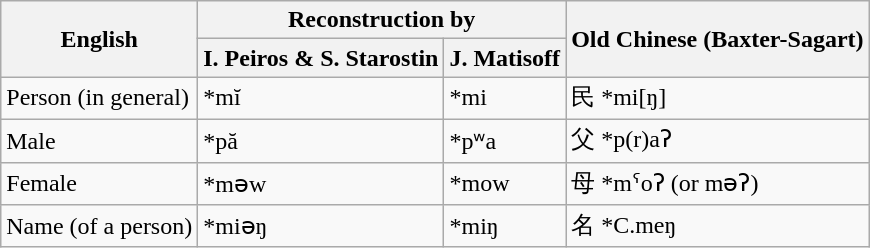<table class="wikitable">
<tr>
<th rowspan=2>English</th>
<th colspan=2>Reconstruction by</th>
<th rowspan=2>Old Chinese (Baxter-Sagart)</th>
</tr>
<tr>
<th>I. Peiros & S. Starostin</th>
<th>J. Matisoff</th>
</tr>
<tr>
<td>Person (in general)</td>
<td>*mĭ</td>
<td>*mi</td>
<td>民 *mi[ŋ]</td>
</tr>
<tr>
<td>Male</td>
<td>*pă</td>
<td>*pʷa</td>
<td>父 *p(r)aʔ</td>
</tr>
<tr>
<td>Female</td>
<td>*mǝw</td>
<td>*mow</td>
<td>母 *mˤoʔ (or məʔ)</td>
</tr>
<tr>
<td>Name (of a person)</td>
<td>*miǝŋ</td>
<td>*miŋ</td>
<td>名 *C.meŋ</td>
</tr>
</table>
